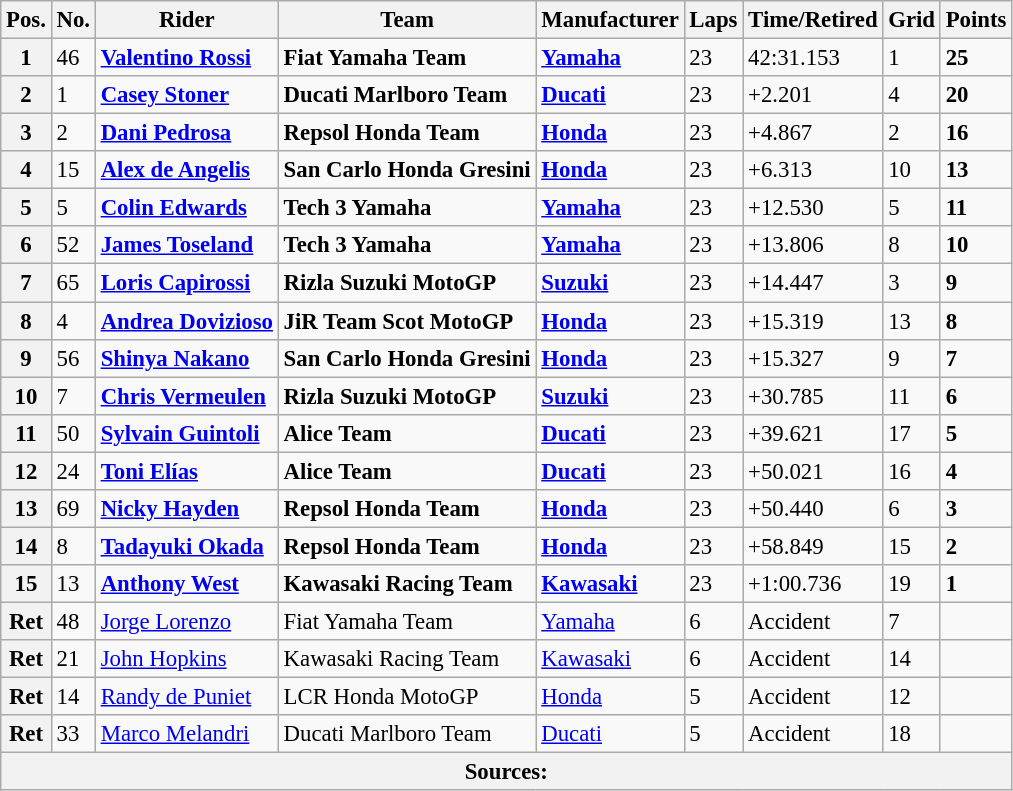<table class="wikitable" style="font-size: 95%;">
<tr>
<th>Pos.</th>
<th>No.</th>
<th>Rider</th>
<th>Team</th>
<th>Manufacturer</th>
<th>Laps</th>
<th>Time/Retired</th>
<th>Grid</th>
<th>Points</th>
</tr>
<tr>
<th>1</th>
<td>46</td>
<td> <strong><a href='#'>Valentino Rossi</a></strong></td>
<td><strong>Fiat Yamaha Team</strong></td>
<td><strong><a href='#'>Yamaha</a></strong></td>
<td>23</td>
<td>42:31.153</td>
<td>1</td>
<td><strong>25</strong></td>
</tr>
<tr>
<th>2</th>
<td>1</td>
<td> <strong><a href='#'>Casey Stoner</a></strong></td>
<td><strong>Ducati Marlboro Team</strong></td>
<td><strong><a href='#'>Ducati</a></strong></td>
<td>23</td>
<td>+2.201</td>
<td>4</td>
<td><strong>20</strong></td>
</tr>
<tr>
<th>3</th>
<td>2</td>
<td> <strong><a href='#'>Dani Pedrosa</a></strong></td>
<td><strong>Repsol Honda Team</strong></td>
<td><strong><a href='#'>Honda</a></strong></td>
<td>23</td>
<td>+4.867</td>
<td>2</td>
<td><strong>16</strong></td>
</tr>
<tr>
<th>4</th>
<td>15</td>
<td> <strong><a href='#'>Alex de Angelis</a></strong></td>
<td><strong>San Carlo Honda Gresini</strong></td>
<td><strong><a href='#'>Honda</a></strong></td>
<td>23</td>
<td>+6.313</td>
<td>10</td>
<td><strong>13</strong></td>
</tr>
<tr>
<th>5</th>
<td>5</td>
<td> <strong><a href='#'>Colin Edwards</a></strong></td>
<td><strong>Tech 3 Yamaha</strong></td>
<td><strong><a href='#'>Yamaha</a></strong></td>
<td>23</td>
<td>+12.530</td>
<td>5</td>
<td><strong>11</strong></td>
</tr>
<tr>
<th>6</th>
<td>52</td>
<td> <strong><a href='#'>James Toseland</a></strong></td>
<td><strong>Tech 3 Yamaha</strong></td>
<td><strong><a href='#'>Yamaha</a></strong></td>
<td>23</td>
<td>+13.806</td>
<td>8</td>
<td><strong>10</strong></td>
</tr>
<tr>
<th>7</th>
<td>65</td>
<td> <strong><a href='#'>Loris Capirossi</a></strong></td>
<td><strong>Rizla Suzuki MotoGP</strong></td>
<td><strong><a href='#'>Suzuki</a></strong></td>
<td>23</td>
<td>+14.447</td>
<td>3</td>
<td><strong>9</strong></td>
</tr>
<tr>
<th>8</th>
<td>4</td>
<td> <strong><a href='#'>Andrea Dovizioso</a></strong></td>
<td><strong>JiR Team Scot MotoGP</strong></td>
<td><strong><a href='#'>Honda</a></strong></td>
<td>23</td>
<td>+15.319</td>
<td>13</td>
<td><strong>8</strong></td>
</tr>
<tr>
<th>9</th>
<td>56</td>
<td> <strong><a href='#'>Shinya Nakano</a></strong></td>
<td><strong>San Carlo Honda Gresini</strong></td>
<td><strong><a href='#'>Honda</a></strong></td>
<td>23</td>
<td>+15.327</td>
<td>9</td>
<td><strong>7</strong></td>
</tr>
<tr>
<th>10</th>
<td>7</td>
<td> <strong><a href='#'>Chris Vermeulen</a></strong></td>
<td><strong>Rizla Suzuki MotoGP</strong></td>
<td><strong><a href='#'>Suzuki</a></strong></td>
<td>23</td>
<td>+30.785</td>
<td>11</td>
<td><strong>6</strong></td>
</tr>
<tr>
<th>11</th>
<td>50</td>
<td> <strong><a href='#'>Sylvain Guintoli</a></strong></td>
<td><strong>Alice Team</strong></td>
<td><strong><a href='#'>Ducati</a></strong></td>
<td>23</td>
<td>+39.621</td>
<td>17</td>
<td><strong>5</strong></td>
</tr>
<tr>
<th>12</th>
<td>24</td>
<td> <strong><a href='#'>Toni Elías</a></strong></td>
<td><strong>Alice Team</strong></td>
<td><strong><a href='#'>Ducati</a></strong></td>
<td>23</td>
<td>+50.021</td>
<td>16</td>
<td><strong>4</strong></td>
</tr>
<tr>
<th>13</th>
<td>69</td>
<td> <strong><a href='#'>Nicky Hayden</a></strong></td>
<td><strong>Repsol Honda Team</strong></td>
<td><strong><a href='#'>Honda</a></strong></td>
<td>23</td>
<td>+50.440</td>
<td>6</td>
<td><strong>3</strong></td>
</tr>
<tr>
<th>14</th>
<td>8</td>
<td> <strong><a href='#'>Tadayuki Okada</a></strong></td>
<td><strong>Repsol Honda Team</strong></td>
<td><strong><a href='#'>Honda</a></strong></td>
<td>23</td>
<td>+58.849</td>
<td>15</td>
<td><strong>2</strong></td>
</tr>
<tr>
<th>15</th>
<td>13</td>
<td> <strong><a href='#'>Anthony West</a></strong></td>
<td><strong>Kawasaki Racing Team</strong></td>
<td><strong><a href='#'>Kawasaki</a></strong></td>
<td>23</td>
<td>+1:00.736</td>
<td>19</td>
<td><strong>1</strong></td>
</tr>
<tr>
<th>Ret</th>
<td>48</td>
<td> <a href='#'>Jorge Lorenzo</a></td>
<td>Fiat Yamaha Team</td>
<td><a href='#'>Yamaha</a></td>
<td>6</td>
<td>Accident</td>
<td>7</td>
<td></td>
</tr>
<tr>
<th>Ret</th>
<td>21</td>
<td> <a href='#'>John Hopkins</a></td>
<td>Kawasaki Racing Team</td>
<td><a href='#'>Kawasaki</a></td>
<td>6</td>
<td>Accident</td>
<td>14</td>
<td></td>
</tr>
<tr>
<th>Ret</th>
<td>14</td>
<td> <a href='#'>Randy de Puniet</a></td>
<td>LCR Honda MotoGP</td>
<td><a href='#'>Honda</a></td>
<td>5</td>
<td>Accident</td>
<td>12</td>
<td></td>
</tr>
<tr>
<th>Ret</th>
<td>33</td>
<td> <a href='#'>Marco Melandri</a></td>
<td>Ducati Marlboro Team</td>
<td><a href='#'>Ducati</a></td>
<td>5</td>
<td>Accident</td>
<td>18</td>
<td></td>
</tr>
<tr>
<th colspan=9>Sources: </th>
</tr>
</table>
